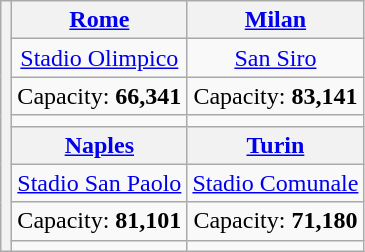<table class="wikitable" style="text-align:center">
<tr>
<th rowspan="8"></th>
<th><a href='#'>Rome</a></th>
<th><a href='#'>Milan</a></th>
</tr>
<tr>
<td><a href='#'>Stadio Olimpico</a></td>
<td><a href='#'>San Siro</a></td>
</tr>
<tr>
<td>Capacity: <strong>66,341</strong></td>
<td>Capacity: <strong>83,141</strong></td>
</tr>
<tr>
<td></td>
<td></td>
</tr>
<tr>
<th><a href='#'>Naples</a></th>
<th><a href='#'>Turin</a></th>
</tr>
<tr>
<td><a href='#'>Stadio San Paolo</a></td>
<td><a href='#'>Stadio Comunale</a></td>
</tr>
<tr>
<td>Capacity: <strong>81,101</strong></td>
<td>Capacity: <strong>71,180</strong></td>
</tr>
<tr>
<td></td>
<td></td>
</tr>
</table>
